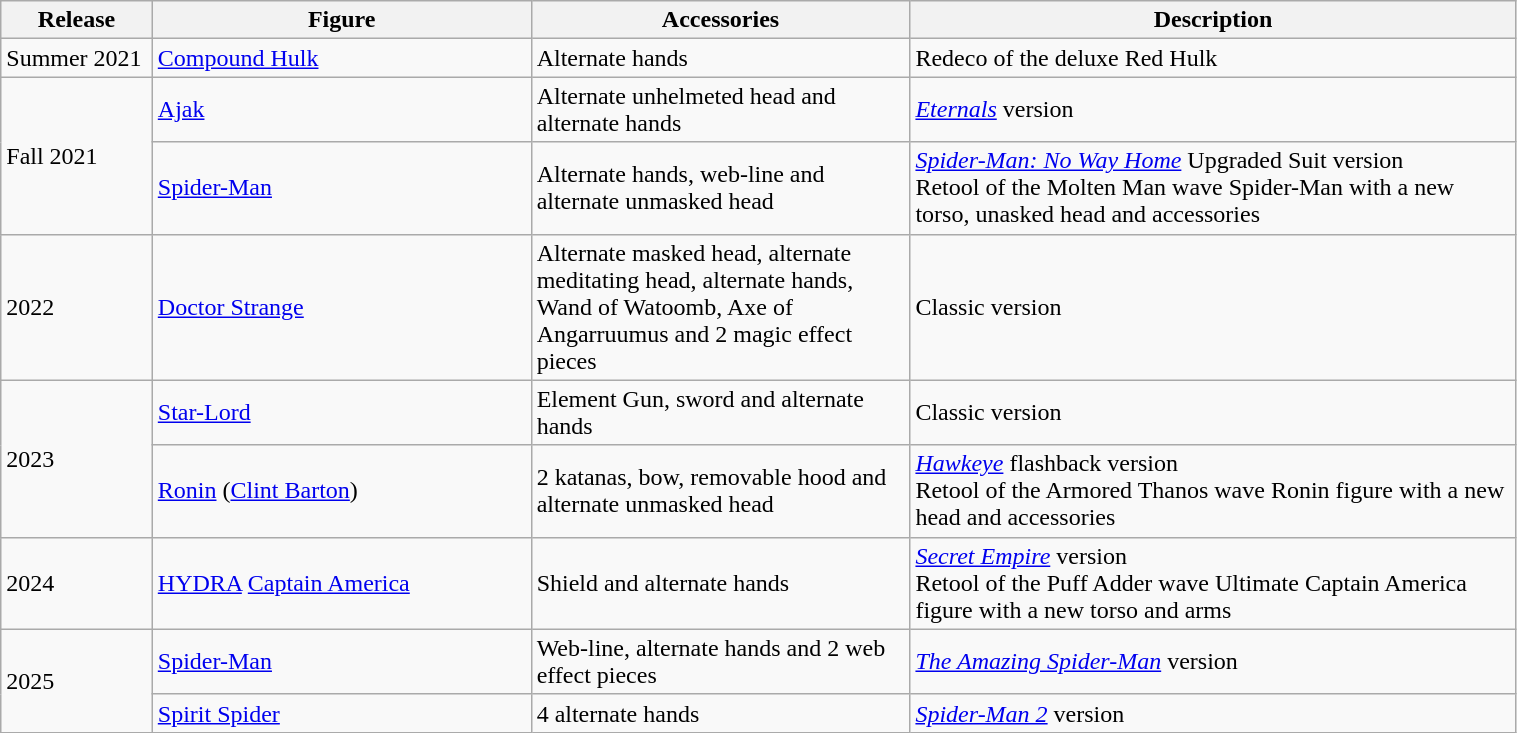<table class="wikitable" style="width:80%;">
<tr>
<th width=10%>Release</th>
<th width=25%>Figure</th>
<th width=25%>Accessories</th>
<th width=40%>Description</th>
</tr>
<tr>
<td rowspan=1>Summer 2021</td>
<td><a href='#'>Compound Hulk</a></td>
<td>Alternate hands</td>
<td>Redeco of the deluxe Red Hulk</td>
</tr>
<tr>
<td rowspan=2>Fall 2021</td>
<td><a href='#'>Ajak</a></td>
<td>Alternate unhelmeted head and alternate hands</td>
<td><em><a href='#'>Eternals</a></em> version</td>
</tr>
<tr>
<td><a href='#'>Spider-Man</a></td>
<td>Alternate hands, web-line and alternate unmasked head</td>
<td><em><a href='#'>Spider-Man: No Way Home</a></em> Upgraded Suit version<br>Retool of the Molten Man wave Spider-Man with a new torso, unasked head and accessories</td>
</tr>
<tr>
<td>2022</td>
<td><a href='#'>Doctor Strange</a></td>
<td>Alternate masked head, alternate meditating head, alternate hands, Wand of Watoomb, Axe of Angarruumus and 2 magic effect pieces</td>
<td>Classic version</td>
</tr>
<tr>
<td rowspan=2>2023</td>
<td><a href='#'>Star-Lord</a></td>
<td>Element Gun, sword and alternate hands</td>
<td>Classic version</td>
</tr>
<tr>
<td><a href='#'>Ronin</a> (<a href='#'>Clint Barton</a>)</td>
<td>2 katanas, bow, removable hood and alternate unmasked head</td>
<td><em><a href='#'>Hawkeye</a></em> flashback version<br>Retool of the Armored Thanos wave Ronin figure with a new head and accessories</td>
</tr>
<tr>
<td>2024</td>
<td><a href='#'>HYDRA</a> <a href='#'>Captain America</a></td>
<td>Shield and alternate hands</td>
<td><em><a href='#'>Secret Empire</a></em> version<br>Retool of the Puff Adder wave Ultimate Captain America figure with a new torso and arms</td>
</tr>
<tr>
<td rowspan=2>2025</td>
<td><a href='#'>Spider-Man</a></td>
<td>Web-line, alternate hands and 2 web effect pieces</td>
<td><em><a href='#'>The Amazing Spider-Man</a></em> version</td>
</tr>
<tr>
<td><a href='#'>Spirit Spider</a></td>
<td>4 alternate hands</td>
<td><em><a href='#'>Spider-Man 2</a></em> version</td>
</tr>
</table>
